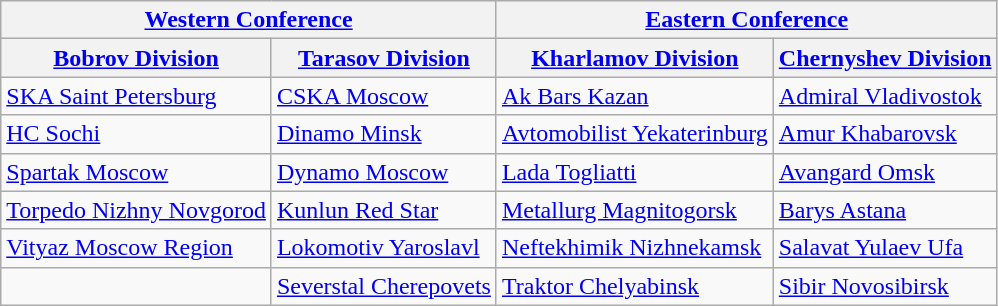<table class="wikitable">
<tr>
<th colspan="2"><a href='#'>Western Conference</a></th>
<th colspan="2"><a href='#'>Eastern Conference</a></th>
</tr>
<tr>
<th><a href='#'>Bobrov Division</a></th>
<th><a href='#'>Tarasov Division</a></th>
<th><a href='#'>Kharlamov Division</a></th>
<th><a href='#'>Chernyshev Division</a></th>
</tr>
<tr>
<td> <a href='#'>SKA Saint Petersburg</a></td>
<td> <a href='#'>CSKA Moscow</a></td>
<td> <a href='#'>Ak Bars Kazan</a></td>
<td> <a href='#'>Admiral Vladivostok</a></td>
</tr>
<tr>
<td> <a href='#'>HC Sochi</a></td>
<td> <a href='#'>Dinamo Minsk</a></td>
<td> <a href='#'>Avtomobilist Yekaterinburg</a></td>
<td> <a href='#'>Amur Khabarovsk</a></td>
</tr>
<tr>
<td> <a href='#'>Spartak Moscow</a></td>
<td> <a href='#'>Dynamo Moscow</a></td>
<td> <a href='#'>Lada Togliatti</a></td>
<td> <a href='#'>Avangard Omsk</a></td>
</tr>
<tr>
<td> <a href='#'>Torpedo Nizhny Novgorod</a></td>
<td> <a href='#'>Kunlun Red Star</a></td>
<td> <a href='#'>Metallurg Magnitogorsk</a></td>
<td> <a href='#'>Barys Astana</a></td>
</tr>
<tr>
<td> <a href='#'>Vityaz Moscow Region</a></td>
<td> <a href='#'>Lokomotiv Yaroslavl</a></td>
<td> <a href='#'>Neftekhimik Nizhnekamsk</a></td>
<td> <a href='#'>Salavat Yulaev Ufa</a></td>
</tr>
<tr>
<td></td>
<td> <a href='#'>Severstal Cherepovets</a></td>
<td> <a href='#'>Traktor Chelyabinsk</a></td>
<td> <a href='#'>Sibir Novosibirsk</a></td>
</tr>
</table>
